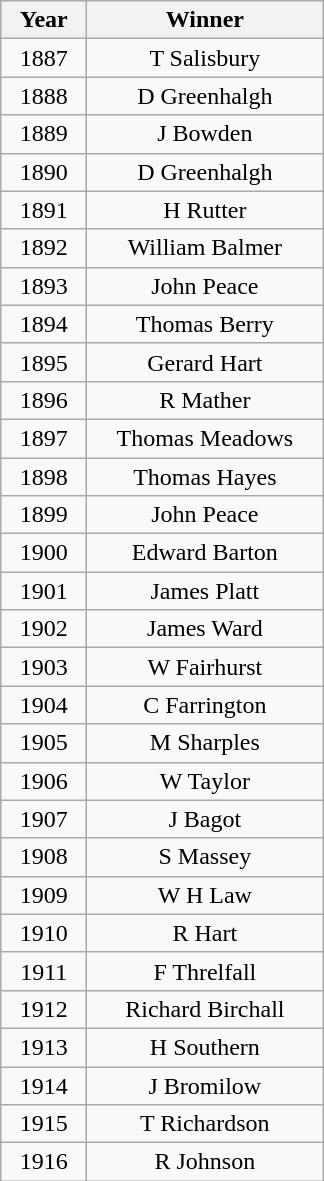<table class="wikitable" style="text-align:center">
<tr>
<th width=50>Year</th>
<th width=150>Winner</th>
</tr>
<tr>
<td>1887</td>
<td>T Salisbury</td>
</tr>
<tr>
<td>1888</td>
<td>D Greenhalgh</td>
</tr>
<tr>
<td>1889</td>
<td>J Bowden</td>
</tr>
<tr>
<td>1890</td>
<td>D Greenhalgh</td>
</tr>
<tr>
<td>1891</td>
<td>H Rutter</td>
</tr>
<tr>
<td>1892</td>
<td>William Balmer</td>
</tr>
<tr>
<td>1893</td>
<td>John Peace</td>
</tr>
<tr>
<td>1894</td>
<td>Thomas Berry</td>
</tr>
<tr>
<td>1895</td>
<td>Gerard Hart</td>
</tr>
<tr>
<td>1896</td>
<td>R Mather</td>
</tr>
<tr>
<td>1897</td>
<td>Thomas Meadows</td>
</tr>
<tr>
<td>1898</td>
<td>Thomas Hayes</td>
</tr>
<tr>
<td>1899</td>
<td>John Peace</td>
</tr>
<tr>
<td>1900</td>
<td>Edward Barton</td>
</tr>
<tr>
<td>1901</td>
<td>James Platt</td>
</tr>
<tr>
<td>1902</td>
<td>James Ward</td>
</tr>
<tr>
<td>1903</td>
<td>W Fairhurst</td>
</tr>
<tr>
<td>1904</td>
<td>C Farrington</td>
</tr>
<tr>
<td>1905</td>
<td>M Sharples</td>
</tr>
<tr>
<td>1906</td>
<td>W Taylor</td>
</tr>
<tr>
<td>1907</td>
<td>J Bagot</td>
</tr>
<tr>
<td>1908</td>
<td>S Massey</td>
</tr>
<tr>
<td>1909</td>
<td>W H Law</td>
</tr>
<tr>
<td>1910</td>
<td>R Hart</td>
</tr>
<tr>
<td>1911</td>
<td>F Threlfall</td>
</tr>
<tr>
<td>1912</td>
<td>Richard Birchall</td>
</tr>
<tr>
<td>1913</td>
<td>H Southern</td>
</tr>
<tr>
<td>1914</td>
<td>J Bromilow</td>
</tr>
<tr>
<td>1915</td>
<td>T Richardson</td>
</tr>
<tr>
<td>1916</td>
<td>R Johnson</td>
</tr>
</table>
